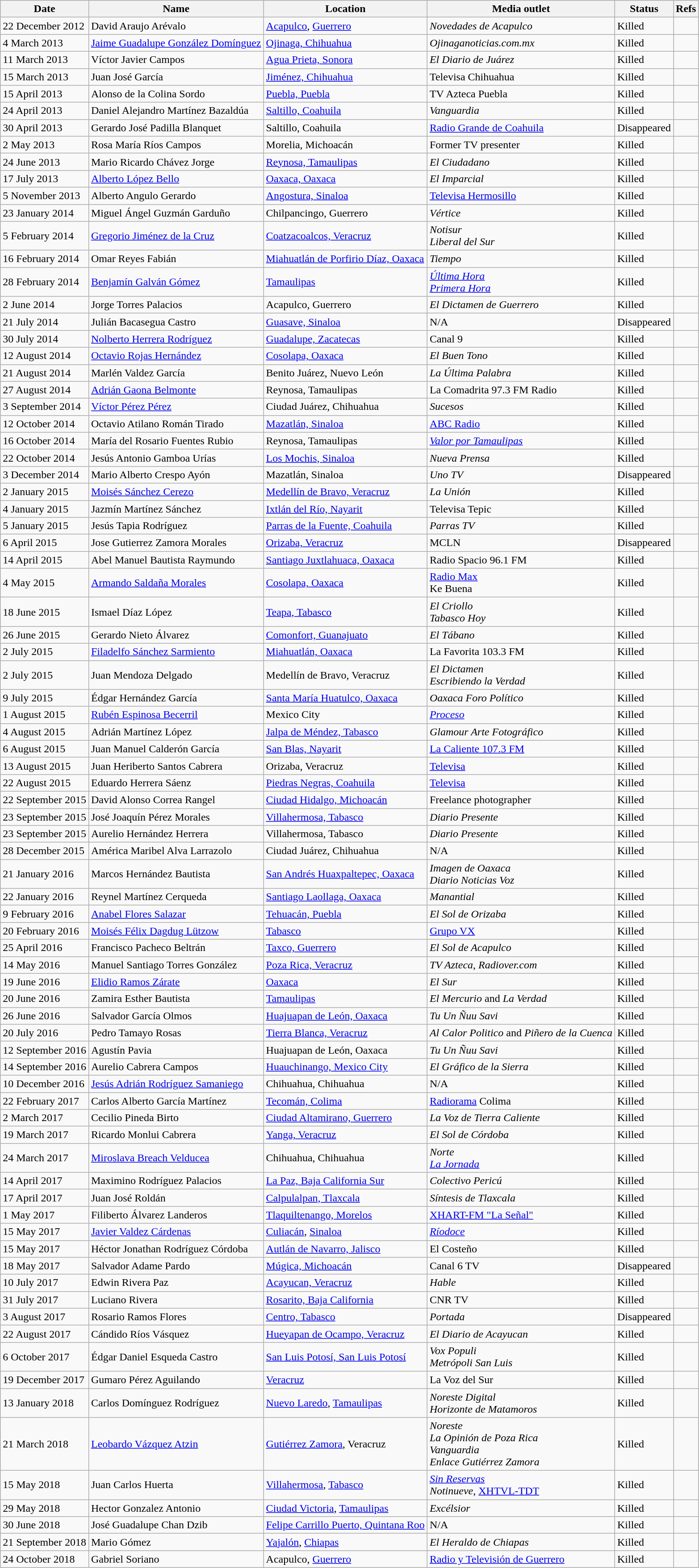<table class="wikitable sortable">
<tr>
<th>Date</th>
<th>Name</th>
<th>Location</th>
<th>Media outlet</th>
<th>Status</th>
<th>Refs</th>
</tr>
<tr>
<td>22 December 2012</td>
<td>David Araujo Arévalo</td>
<td><a href='#'>Acapulco</a>, <a href='#'>Guerrero</a></td>
<td><em>Novedades de Acapulco</em></td>
<td>Killed</td>
<td></td>
</tr>
<tr>
<td>4 March 2013</td>
<td><a href='#'>Jaime Guadalupe González Domínguez</a></td>
<td><a href='#'>Ojinaga, Chihuahua</a></td>
<td><em>Ojinaganoticias.com.mx</em></td>
<td>Killed</td>
<td></td>
</tr>
<tr>
<td>11 March 2013</td>
<td>Víctor Javier Campos</td>
<td><a href='#'>Agua Prieta, Sonora</a></td>
<td><em>El Diario de Juárez</em></td>
<td>Killed</td>
<td></td>
</tr>
<tr>
<td>15 March 2013</td>
<td>Juan José García</td>
<td><a href='#'>Jiménez, Chihuahua</a></td>
<td>Televisa Chihuahua</td>
<td>Killed</td>
<td></td>
</tr>
<tr>
<td>15 April 2013</td>
<td>Alonso de la Colina Sordo</td>
<td><a href='#'>Puebla, Puebla</a></td>
<td>TV Azteca Puebla</td>
<td>Killed</td>
<td></td>
</tr>
<tr>
<td>24 April 2013</td>
<td>Daniel Alejandro Martínez Bazaldúa</td>
<td><a href='#'>Saltillo, Coahuila</a></td>
<td><em>Vanguardia</em></td>
<td>Killed</td>
<td></td>
</tr>
<tr>
<td>30 April 2013</td>
<td>Gerardo José Padilla Blanquet</td>
<td>Saltillo, Coahuila</td>
<td><a href='#'>Radio Grande de Coahuila</a></td>
<td>Disappeared</td>
<td></td>
</tr>
<tr>
<td>2 May 2013</td>
<td>Rosa María Ríos Campos</td>
<td>Morelia, Michoacán</td>
<td>Former TV presenter</td>
<td>Killed</td>
<td></td>
</tr>
<tr>
<td>24 June 2013</td>
<td>Mario Ricardo Chávez Jorge</td>
<td><a href='#'>Reynosa, Tamaulipas</a></td>
<td><em>El Ciudadano</em></td>
<td>Killed</td>
<td></td>
</tr>
<tr>
<td>17 July 2013</td>
<td><a href='#'>Alberto López Bello</a></td>
<td><a href='#'>Oaxaca, Oaxaca</a></td>
<td><em>El Imparcial</em></td>
<td>Killed</td>
<td></td>
</tr>
<tr>
<td>5 November 2013</td>
<td>Alberto Angulo Gerardo</td>
<td><a href='#'>Angostura, Sinaloa</a></td>
<td><a href='#'>Televisa Hermosillo</a></td>
<td>Killed</td>
<td></td>
</tr>
<tr>
<td>23 January 2014</td>
<td>Miguel Ángel Guzmán Garduño</td>
<td>Chilpancingo, Guerrero</td>
<td><em>Vértice</em></td>
<td>Killed</td>
<td></td>
</tr>
<tr>
<td>5 February 2014</td>
<td><a href='#'>Gregorio Jiménez de la Cruz</a></td>
<td><a href='#'>Coatzacoalcos, Veracruz</a></td>
<td><em>Notisur</em><br><em>Liberal del Sur</em></td>
<td>Killed</td>
<td></td>
</tr>
<tr>
<td>16 February 2014</td>
<td>Omar Reyes Fabián</td>
<td><a href='#'>Miahuatlán de Porfirio Díaz, Oaxaca</a></td>
<td><em>Tiempo</em></td>
<td>Killed</td>
<td></td>
</tr>
<tr>
<td>28 February 2014</td>
<td><a href='#'>Benjamín Galván Gómez</a></td>
<td><a href='#'>Tamaulipas</a></td>
<td><em><a href='#'>Última Hora</a></em><br><em><a href='#'>Primera Hora</a></em></td>
<td>Killed</td>
<td></td>
</tr>
<tr>
<td>2 June 2014</td>
<td>Jorge Torres Palacios</td>
<td>Acapulco, Guerrero</td>
<td><em>El Dictamen de Guerrero</em></td>
<td>Killed</td>
<td></td>
</tr>
<tr>
<td>21 July 2014</td>
<td>Julián Bacasegua Castro</td>
<td><a href='#'>Guasave, Sinaloa</a></td>
<td>N/A</td>
<td>Disappeared</td>
<td></td>
</tr>
<tr>
<td>30 July 2014</td>
<td><a href='#'>Nolberto Herrera Rodríguez</a></td>
<td><a href='#'>Guadalupe, Zacatecas</a></td>
<td>Canal 9</td>
<td>Killed</td>
<td></td>
</tr>
<tr>
<td>12 August 2014</td>
<td><a href='#'>Octavio Rojas Hernández</a></td>
<td><a href='#'>Cosolapa, Oaxaca</a></td>
<td><em>El Buen Tono</em></td>
<td>Killed</td>
<td></td>
</tr>
<tr>
<td>21 August 2014</td>
<td>Marlén Valdez García</td>
<td>Benito Juárez, Nuevo León</td>
<td><em>La Última Palabra</em></td>
<td>Killed</td>
<td></td>
</tr>
<tr>
<td>27 August 2014</td>
<td><a href='#'>Adrián Gaona Belmonte</a></td>
<td>Reynosa, Tamaulipas</td>
<td>La Comadrita 97.3 FM Radio</td>
<td>Killed</td>
<td></td>
</tr>
<tr>
<td>3 September 2014</td>
<td><a href='#'>Víctor Pérez Pérez</a></td>
<td>Ciudad Juárez, Chihuahua</td>
<td><em>Sucesos</em></td>
<td>Killed</td>
<td></td>
</tr>
<tr>
<td>12 October 2014</td>
<td>Octavio Atilano Román Tirado</td>
<td><a href='#'>Mazatlán, Sinaloa</a></td>
<td><a href='#'>ABC Radio</a></td>
<td>Killed</td>
<td></td>
</tr>
<tr>
<td>16 October 2014</td>
<td>María del Rosario Fuentes Rubio</td>
<td>Reynosa, Tamaulipas</td>
<td><em><a href='#'>Valor por Tamaulipas</a></em></td>
<td>Killed</td>
<td></td>
</tr>
<tr>
<td>22 October 2014</td>
<td>Jesús Antonio Gamboa Urías</td>
<td><a href='#'>Los Mochis, Sinaloa</a></td>
<td><em>Nueva Prensa</em></td>
<td>Killed</td>
<td></td>
</tr>
<tr>
<td>3 December 2014</td>
<td>Mario Alberto Crespo Ayón</td>
<td>Mazatlán, Sinaloa</td>
<td><em>Uno TV</em></td>
<td>Disappeared</td>
<td></td>
</tr>
<tr>
<td>2 January 2015</td>
<td><a href='#'>Moisés Sánchez Cerezo</a></td>
<td><a href='#'>Medellín de Bravo, Veracruz</a></td>
<td><em>La Unión</em></td>
<td>Killed</td>
<td></td>
</tr>
<tr>
<td>4 January 2015</td>
<td>Jazmín Martínez Sánchez</td>
<td><a href='#'>Ixtlán del Río, Nayarit</a></td>
<td>Televisa Tepic</td>
<td>Killed</td>
<td></td>
</tr>
<tr>
<td>5 January 2015</td>
<td>Jesús Tapia Rodríguez</td>
<td><a href='#'>Parras de la Fuente, Coahuila</a></td>
<td><em>Parras TV</em></td>
<td>Killed</td>
<td></td>
</tr>
<tr>
<td>6 April 2015</td>
<td>Jose Gutierrez Zamora Morales</td>
<td><a href='#'>Orizaba, Veracruz</a></td>
<td>MCLN</td>
<td>Disappeared</td>
<td></td>
</tr>
<tr>
<td>14 April 2015</td>
<td>Abel Manuel Bautista Raymundo</td>
<td><a href='#'>Santiago Juxtlahuaca, Oaxaca</a></td>
<td>Radio Spacio 96.1 FM</td>
<td>Killed</td>
<td></td>
</tr>
<tr>
<td>4 May 2015</td>
<td><a href='#'>Armando Saldaña Morales</a></td>
<td><a href='#'>Cosolapa, Oaxaca</a></td>
<td><a href='#'>Radio Max</a><br>Ke Buena</td>
<td>Killed</td>
<td></td>
</tr>
<tr>
<td>18 June 2015</td>
<td>Ismael Díaz López</td>
<td><a href='#'>Teapa, Tabasco</a></td>
<td><em>El Criollo</em><br><em>Tabasco Hoy</em></td>
<td>Killed</td>
<td></td>
</tr>
<tr>
<td>26 June 2015</td>
<td>Gerardo Nieto Álvarez</td>
<td><a href='#'>Comonfort, Guanajuato</a></td>
<td><em>El Tábano</em></td>
<td>Killed</td>
<td></td>
</tr>
<tr>
<td>2 July 2015</td>
<td><a href='#'>Filadelfo Sánchez Sarmiento</a></td>
<td><a href='#'>Miahuatlán, Oaxaca</a></td>
<td>La Favorita 103.3 FM</td>
<td>Killed</td>
<td></td>
</tr>
<tr>
<td>2 July 2015</td>
<td>Juan Mendoza Delgado</td>
<td>Medellín de Bravo, Veracruz</td>
<td><em>El Dictamen</em><br><em>Escribiendo la Verdad</em></td>
<td>Killed</td>
<td></td>
</tr>
<tr>
<td>9 July 2015</td>
<td>Édgar Hernández García</td>
<td><a href='#'>Santa María Huatulco, Oaxaca</a></td>
<td><em>Oaxaca Foro Político</em></td>
<td>Killed</td>
<td></td>
</tr>
<tr>
<td>1 August 2015</td>
<td><a href='#'>Rubén Espinosa Becerril</a></td>
<td>Mexico City</td>
<td><em><a href='#'>Proceso</a></em></td>
<td>Killed</td>
<td></td>
</tr>
<tr>
<td>4 August 2015</td>
<td>Adrián Martínez López</td>
<td><a href='#'>Jalpa de Méndez, Tabasco</a></td>
<td><em>Glamour Arte Fotográfico</em></td>
<td>Killed</td>
<td></td>
</tr>
<tr>
<td>6 August 2015</td>
<td>Juan Manuel Calderón García</td>
<td><a href='#'>San Blas, Nayarit</a></td>
<td><a href='#'>La Caliente 107.3 FM</a></td>
<td>Killed</td>
<td></td>
</tr>
<tr>
<td>13 August 2015</td>
<td>Juan Heriberto Santos Cabrera</td>
<td>Orizaba, Veracruz</td>
<td><a href='#'>Televisa</a></td>
<td>Killed</td>
<td></td>
</tr>
<tr>
<td>22 August 2015</td>
<td>Eduardo Herrera Sáenz</td>
<td><a href='#'>Piedras Negras, Coahuila</a></td>
<td><a href='#'>Televisa</a></td>
<td>Killed</td>
<td></td>
</tr>
<tr>
<td>22 September 2015</td>
<td>David Alonso Correa Rangel</td>
<td><a href='#'>Ciudad Hidalgo, Michoacán</a></td>
<td>Freelance photographer</td>
<td>Killed</td>
<td></td>
</tr>
<tr>
<td>23 September 2015</td>
<td>José Joaquín Pérez Morales</td>
<td><a href='#'>Villahermosa, Tabasco</a></td>
<td><em>Diario Presente</em></td>
<td>Killed</td>
<td></td>
</tr>
<tr>
<td>23 September 2015</td>
<td>Aurelio Hernández Herrera</td>
<td>Villahermosa, Tabasco</td>
<td><em>Diario Presente</em></td>
<td>Killed</td>
<td></td>
</tr>
<tr>
<td>28 December 2015</td>
<td>América Maribel Alva Larrazolo</td>
<td>Ciudad Juárez, Chihuahua</td>
<td>N/A</td>
<td>Killed</td>
<td></td>
</tr>
<tr>
<td>21 January 2016</td>
<td>Marcos Hernández Bautista</td>
<td><a href='#'>San Andrés Huaxpaltepec, Oaxaca</a></td>
<td><em>Imagen de Oaxaca</em><br><em>Diario Noticias Voz</em></td>
<td>Killed</td>
<td></td>
</tr>
<tr>
<td>22 January 2016</td>
<td>Reynel Martínez Cerqueda</td>
<td><a href='#'>Santiago Laollaga, Oaxaca</a></td>
<td><em>Manantial</em></td>
<td>Killed</td>
<td></td>
</tr>
<tr>
<td>9 February 2016</td>
<td><a href='#'>Anabel Flores Salazar</a></td>
<td><a href='#'>Tehuacán, Puebla</a></td>
<td><em>El Sol de Orizaba</em></td>
<td>Killed</td>
<td></td>
</tr>
<tr>
<td>20 February 2016</td>
<td><a href='#'>Moisés Félix Dagdug Lützow</a></td>
<td><a href='#'>Tabasco</a></td>
<td><a href='#'>Grupo VX</a></td>
<td>Killed</td>
<td></td>
</tr>
<tr>
<td>25 April 2016</td>
<td>Francisco Pacheco Beltrán</td>
<td><a href='#'>Taxco, Guerrero</a></td>
<td><em>El Sol de Acapulco</em></td>
<td>Killed</td>
<td></td>
</tr>
<tr>
<td>14 May 2016</td>
<td>Manuel Santiago Torres González</td>
<td><a href='#'>Poza Rica, Veracruz</a></td>
<td><em>TV Azteca</em>, <em>Radiover.com</em></td>
<td>Killed</td>
<td></td>
</tr>
<tr>
<td>19 June 2016</td>
<td><a href='#'>Elidio Ramos Zárate</a></td>
<td><a href='#'>Oaxaca</a></td>
<td><em>El Sur</em></td>
<td>Killed</td>
<td></td>
</tr>
<tr>
<td>20 June 2016</td>
<td>Zamira Esther Bautista</td>
<td><a href='#'>Tamaulipas</a></td>
<td><em>El Mercurio</em> and <em>La Verdad</em></td>
<td>Killed</td>
<td></td>
</tr>
<tr>
<td>26 June 2016</td>
<td>Salvador García Olmos</td>
<td><a href='#'>Huajuapan de León, Oaxaca</a></td>
<td><em>Tu Un Ñuu Savi</em></td>
<td>Killed</td>
<td></td>
</tr>
<tr>
<td>20 July 2016</td>
<td>Pedro Tamayo Rosas</td>
<td><a href='#'>Tierra Blanca, Veracruz</a></td>
<td><em>Al Calor Politico</em> and <em>Piñero de la Cuenca</em></td>
<td>Killed</td>
<td></td>
</tr>
<tr>
<td>12 September 2016</td>
<td>Agustín Pavia</td>
<td>Huajuapan de León, Oaxaca</td>
<td><em>Tu Un Ñuu Savi</em></td>
<td>Killed</td>
<td></td>
</tr>
<tr>
<td>14 September 2016</td>
<td>Aurelio Cabrera Campos</td>
<td><a href='#'>Huauchinango, Mexico City</a></td>
<td><em>El Gráfico de la Sierra</em></td>
<td>Killed</td>
<td></td>
</tr>
<tr>
<td>10 December 2016</td>
<td><a href='#'>Jesús Adrián Rodríguez Samaniego</a></td>
<td>Chihuahua, Chihuahua</td>
<td>N/A</td>
<td>Killed</td>
<td></td>
</tr>
<tr>
<td>22 February 2017</td>
<td>Carlos Alberto García Martínez</td>
<td><a href='#'>Tecomán, Colima</a></td>
<td><a href='#'>Radiorama</a> Colima</td>
<td>Killed</td>
<td></td>
</tr>
<tr>
<td>2 March 2017</td>
<td>Cecilio Pineda Birto</td>
<td><a href='#'>Ciudad Altamirano, Guerrero</a></td>
<td><em>La Voz de Tierra Caliente</em></td>
<td>Killed</td>
<td></td>
</tr>
<tr>
<td>19 March 2017</td>
<td>Ricardo Monlui Cabrera</td>
<td><a href='#'>Yanga, Veracruz</a></td>
<td><em> El Sol de Córdoba</em></td>
<td>Killed</td>
<td></td>
</tr>
<tr>
<td>24 March 2017</td>
<td><a href='#'>Miroslava Breach Velducea</a></td>
<td>Chihuahua, Chihuahua</td>
<td><em>Norte</em><br><em><a href='#'>La Jornada</a></em></td>
<td>Killed</td>
<td></td>
</tr>
<tr>
<td>14 April 2017</td>
<td>Maximino Rodríguez Palacios</td>
<td><a href='#'>La Paz, Baja California Sur</a></td>
<td><em>Colectivo Pericú</em></td>
<td>Killed</td>
<td></td>
</tr>
<tr>
<td>17 April 2017</td>
<td>Juan José Roldán</td>
<td><a href='#'>Calpulalpan, Tlaxcala</a></td>
<td><em>Síntesis de Tlaxcala</em></td>
<td>Killed</td>
<td></td>
</tr>
<tr>
<td>1 May 2017</td>
<td>Filiberto Álvarez Landeros</td>
<td><a href='#'>Tlaquiltenango, Morelos</a></td>
<td><a href='#'>XHART-FM "La Señal"</a></td>
<td>Killed</td>
<td></td>
</tr>
<tr>
<td>15 May 2017</td>
<td><a href='#'>Javier Valdez Cárdenas</a></td>
<td><a href='#'>Culiacán</a>, <a href='#'>Sinaloa</a></td>
<td><em><a href='#'>Ríodoce</a></em></td>
<td>Killed</td>
<td></td>
</tr>
<tr>
<td>15 May 2017</td>
<td>Héctor Jonathan Rodríguez Córdoba</td>
<td><a href='#'>Autlán de Navarro, Jalisco</a></td>
<td>El Costeño</td>
<td>Killed</td>
<td></td>
</tr>
<tr>
<td>18 May 2017</td>
<td>Salvador Adame Pardo</td>
<td><a href='#'>Múgica, Michoacán</a></td>
<td>Canal 6 TV</td>
<td>Disappeared</td>
<td></td>
</tr>
<tr>
<td>10 July 2017</td>
<td>Edwin Rivera Paz</td>
<td><a href='#'>Acayucan, Veracruz</a></td>
<td><em>Hable</em></td>
<td>Killed</td>
<td></td>
</tr>
<tr>
<td>31 July 2017</td>
<td>Luciano Rivera</td>
<td><a href='#'>Rosarito, Baja California</a></td>
<td>CNR TV</td>
<td>Killed</td>
<td></td>
</tr>
<tr>
<td>3 August 2017</td>
<td>Rosario Ramos Flores</td>
<td><a href='#'>Centro, Tabasco</a></td>
<td><em>Portada</em></td>
<td>Disappeared</td>
<td></td>
</tr>
<tr>
<td>22 August 2017</td>
<td>Cándido Ríos Vásquez</td>
<td><a href='#'>Hueyapan de Ocampo, Veracruz</a></td>
<td><em>El Diario de Acayucan</em></td>
<td>Killed</td>
<td></td>
</tr>
<tr>
<td>6 October 2017</td>
<td>Édgar Daniel Esqueda Castro</td>
<td><a href='#'>San Luis Potosí, San Luis Potosí</a></td>
<td><em>Vox Populi</em><br><em>Metrópoli San Luis</em></td>
<td>Killed</td>
<td></td>
</tr>
<tr>
<td>19 December 2017</td>
<td>Gumaro Pérez Aguilando</td>
<td><a href='#'>Veracruz</a></td>
<td>La Voz del Sur</td>
<td>Killed</td>
<td></td>
</tr>
<tr>
<td>13 January 2018</td>
<td>Carlos Domínguez Rodríguez</td>
<td><a href='#'>Nuevo Laredo</a>, <a href='#'>Tamaulipas</a></td>
<td><em>Noreste Digital</em><br><em>Horizonte de Matamoros</em></td>
<td>Killed</td>
<td></td>
</tr>
<tr>
<td>21 March 2018</td>
<td><a href='#'>Leobardo Vázquez Atzin</a></td>
<td><a href='#'>Gutiérrez Zamora</a>, Veracruz</td>
<td><em>Noreste</em><br><em>La Opinión de Poza Rica</em><br><em>Vanguardia</em><br><em>Enlace Gutiérrez Zamora</em></td>
<td>Killed</td>
<td></td>
</tr>
<tr>
<td>15 May 2018</td>
<td>Juan Carlos Huerta</td>
<td><a href='#'>Villahermosa</a>, <a href='#'>Tabasco</a></td>
<td><a href='#'><em>Sin Reservas</em></a><br> <em>Notinueve</em>, <a href='#'>XHTVL-TDT</a></td>
<td>Killed</td>
<td></td>
</tr>
<tr>
<td>29 May 2018</td>
<td>Hector Gonzalez Antonio</td>
<td><a href='#'>Ciudad Victoria</a>, <a href='#'>Tamaulipas</a></td>
<td><em>Excélsior</em></td>
<td>Killed</td>
<td></td>
</tr>
<tr>
<td>30 June 2018</td>
<td>José Guadalupe Chan Dzib</td>
<td><a href='#'>Felipe Carrillo Puerto, Quintana Roo</a></td>
<td>N/A</td>
<td>Killed</td>
<td></td>
</tr>
<tr>
<td>21 September 2018</td>
<td>Mario Gómez</td>
<td><a href='#'>Yajalón</a>, <a href='#'>Chiapas</a></td>
<td><em>El Heraldo de Chiapas</em></td>
<td>Killed</td>
<td></td>
</tr>
<tr>
<td>24 October 2018</td>
<td>Gabriel Soriano</td>
<td>Acapulco, <a href='#'>Guerrero</a></td>
<td><a href='#'>Radio y Televisión de Guerrero</a></td>
<td>Killed</td>
<td></td>
</tr>
</table>
